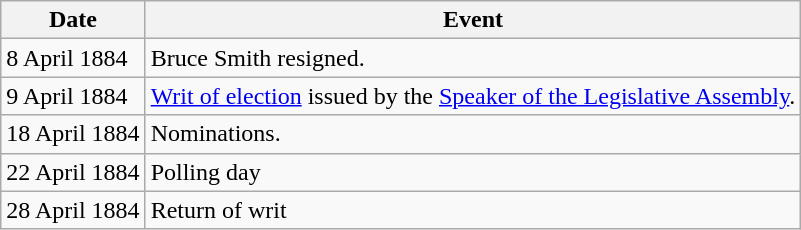<table class="wikitable">
<tr>
<th>Date</th>
<th>Event</th>
</tr>
<tr>
<td>8 April 1884</td>
<td>Bruce Smith resigned.</td>
</tr>
<tr>
<td>9 April 1884</td>
<td><a href='#'>Writ of election</a> issued by the <a href='#'>Speaker of the Legislative Assembly</a>.</td>
</tr>
<tr>
<td>18 April 1884</td>
<td>Nominations.</td>
</tr>
<tr>
<td>22 April 1884</td>
<td>Polling day</td>
</tr>
<tr>
<td>28 April 1884</td>
<td>Return of writ</td>
</tr>
</table>
